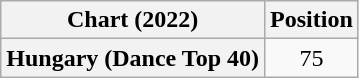<table class="wikitable plainrowheaders" style="text-align:center">
<tr>
<th scope="col">Chart (2022)</th>
<th scope="col">Position</th>
</tr>
<tr>
<th scope="row">Hungary (Dance Top 40)</th>
<td>75</td>
</tr>
</table>
